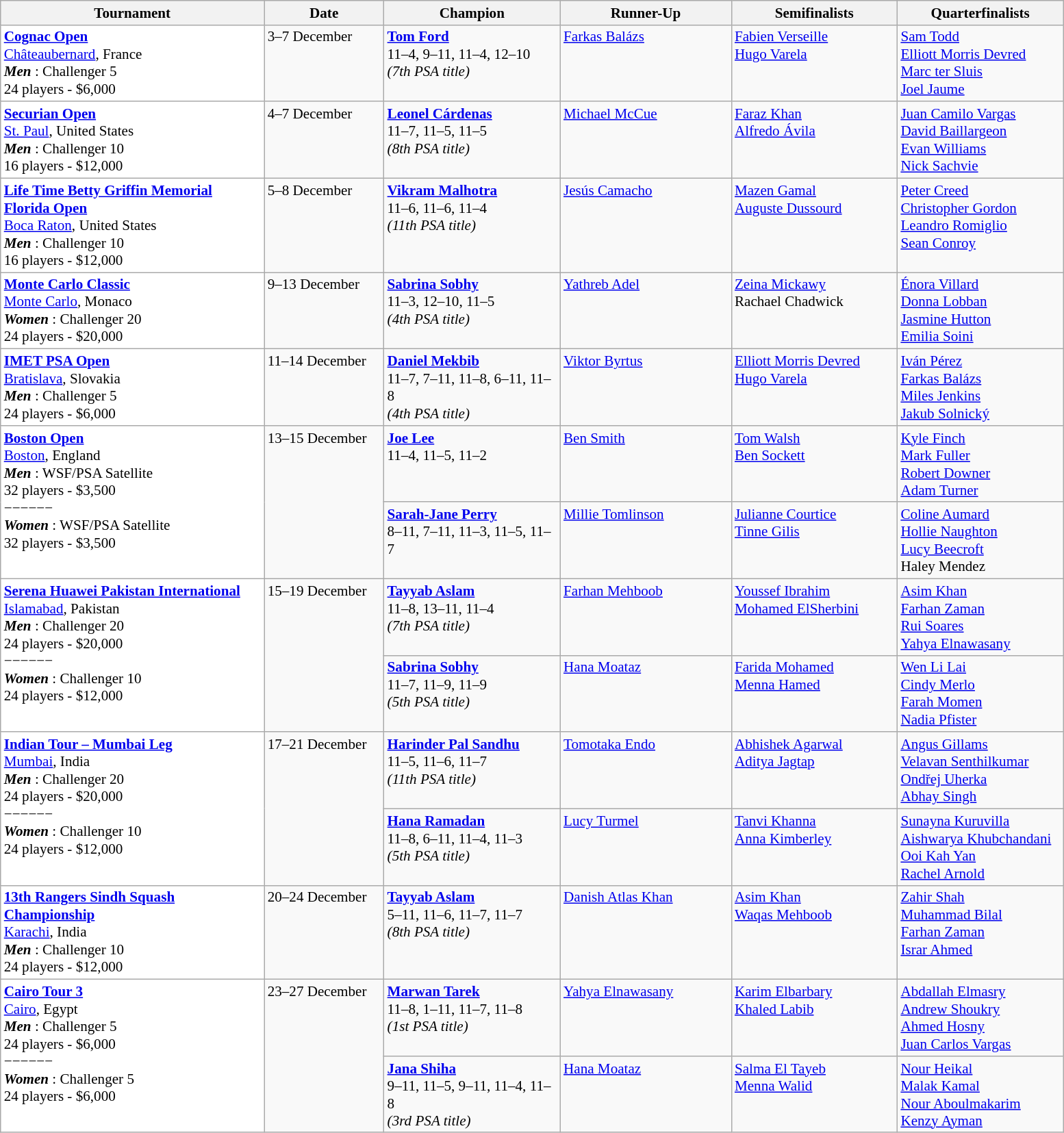<table class="wikitable" style="font-size:88%">
<tr>
<th width=250>Tournament</th>
<th width=110>Date</th>
<th width=165>Champion</th>
<th width=160>Runner-Up</th>
<th width=155>Semifinalists</th>
<th width=155>Quarterfinalists</th>
</tr>
<tr valign=top>
<td style="background:#fff;"><strong><a href='#'>Cognac Open</a></strong><br> <a href='#'>Châteaubernard</a>, France<br><strong> <em>Men</em> </strong>: Challenger 5<br>24 players - $6,000</td>
<td>3–7 December</td>
<td> <strong><a href='#'>Tom Ford</a></strong><br>11–4, 9–11, 11–4, 12–10<br><em>(7th PSA title)</em></td>
<td> <a href='#'>Farkas Balázs</a></td>
<td> <a href='#'>Fabien Verseille</a><br> <a href='#'>Hugo Varela</a></td>
<td> <a href='#'>Sam Todd</a><br> <a href='#'>Elliott Morris Devred</a><br> <a href='#'>Marc ter Sluis</a><br> <a href='#'>Joel Jaume</a></td>
</tr>
<tr valign=top>
<td style="background:#fff;"><strong><a href='#'>Securian Open</a></strong><br> <a href='#'>St. Paul</a>, United States<br><strong> <em>Men</em> </strong>: Challenger 10<br>16 players - $12,000</td>
<td>4–7 December</td>
<td> <strong><a href='#'>Leonel Cárdenas</a></strong><br>11–7, 11–5, 11–5<br><em>(8th PSA title)</em></td>
<td> <a href='#'>Michael McCue</a></td>
<td> <a href='#'>Faraz Khan</a><br> <a href='#'>Alfredo Ávila</a></td>
<td> <a href='#'>Juan Camilo Vargas</a><br> <a href='#'>David Baillargeon</a><br> <a href='#'>Evan Williams</a><br> <a href='#'>Nick Sachvie</a></td>
</tr>
<tr valign=top>
<td style="background:#fff;"><strong><a href='#'>Life Time Betty Griffin Memorial Florida Open</a></strong><br> <a href='#'>Boca Raton</a>, United States<br><strong> <em>Men</em> </strong>: Challenger 10<br>16 players - $12,000</td>
<td>5–8 December</td>
<td> <strong><a href='#'>Vikram Malhotra</a></strong><br>11–6, 11–6, 11–4<br><em>(11th PSA title)</em></td>
<td> <a href='#'>Jesús Camacho</a></td>
<td> <a href='#'>Mazen Gamal</a><br> <a href='#'>Auguste Dussourd</a></td>
<td> <a href='#'>Peter Creed</a><br> <a href='#'>Christopher Gordon</a><br> <a href='#'>Leandro Romiglio</a><br> <a href='#'>Sean Conroy</a></td>
</tr>
<tr valign=top>
<td style="background:#fff;"><strong><a href='#'>Monte Carlo Classic</a></strong><br> <a href='#'>Monte Carlo</a>, Monaco<br><strong> <em>Women</em> </strong>: Challenger 20<br>24 players - $20,000</td>
<td>9–13 December</td>
<td> <strong><a href='#'>Sabrina Sobhy</a></strong><br>11–3, 12–10, 11–5<br><em>(4th PSA title)</em></td>
<td> <a href='#'>Yathreb Adel</a></td>
<td> <a href='#'>Zeina Mickawy</a><br> Rachael Chadwick</td>
<td> <a href='#'>Énora Villard</a><br> <a href='#'>Donna Lobban</a><br> <a href='#'>Jasmine Hutton</a><br> <a href='#'>Emilia Soini</a></td>
</tr>
<tr valign=top>
<td style="background:#fff;"><strong><a href='#'>IMET PSA Open</a></strong><br> <a href='#'>Bratislava</a>, Slovakia<br><strong> <em>Men</em> </strong>: Challenger 5<br>24 players - $6,000</td>
<td>11–14 December</td>
<td> <strong><a href='#'>Daniel Mekbib</a></strong><br>11–7, 7–11, 11–8, 6–11, 11–8<br><em>(4th PSA title)</em></td>
<td> <a href='#'>Viktor Byrtus</a></td>
<td> <a href='#'>Elliott Morris Devred</a><br> <a href='#'>Hugo Varela</a></td>
<td> <a href='#'>Iván Pérez</a><br> <a href='#'>Farkas Balázs</a><br> <a href='#'>Miles Jenkins</a><br> <a href='#'>Jakub Solnický</a></td>
</tr>
<tr valign=top>
<td rowspan=2 style="background:#fff;"><strong><a href='#'>Boston Open</a></strong><br> <a href='#'>Boston</a>, England<br><strong> <em>Men</em> </strong>: WSF/PSA Satellite<br>32 players - $3,500<br>−−−−−−<br><strong> <em>Women</em> </strong>: WSF/PSA Satellite<br>32 players - $3,500</td>
<td rowspan=2>13–15 December</td>
<td> <strong><a href='#'>Joe Lee</a></strong><br>11–4, 11–5, 11–2</td>
<td> <a href='#'>Ben Smith</a></td>
<td> <a href='#'>Tom Walsh</a><br> <a href='#'>Ben Sockett</a></td>
<td> <a href='#'>Kyle Finch</a><br> <a href='#'>Mark Fuller</a><br> <a href='#'>Robert Downer</a><br> <a href='#'>Adam Turner</a></td>
</tr>
<tr valign=top>
<td> <strong><a href='#'>Sarah-Jane Perry</a></strong><br>8–11, 7–11, 11–3, 11–5, 11–7</td>
<td> <a href='#'>Millie Tomlinson</a></td>
<td> <a href='#'>Julianne Courtice</a><br> <a href='#'>Tinne Gilis</a></td>
<td> <a href='#'>Coline Aumard</a><br> <a href='#'>Hollie Naughton</a><br> <a href='#'>Lucy Beecroft</a><br> Haley Mendez</td>
</tr>
<tr valign=top>
<td rowspan=2 style="background:#fff;"><strong><a href='#'>Serena Huawei Pakistan International</a></strong><br> <a href='#'>Islamabad</a>, Pakistan<br><strong> <em>Men</em> </strong>: Challenger 20<br>24 players - $20,000<br>−−−−−−<br><strong> <em>Women</em> </strong>: Challenger 10<br>24 players - $12,000</td>
<td rowspan=2>15–19 December</td>
<td> <strong><a href='#'>Tayyab Aslam</a></strong><br>11–8, 13–11, 11–4<br><em>(7th PSA title)</em></td>
<td> <a href='#'>Farhan Mehboob</a></td>
<td> <a href='#'>Youssef Ibrahim</a><br> <a href='#'>Mohamed ElSherbini</a></td>
<td> <a href='#'>Asim Khan</a><br> <a href='#'>Farhan Zaman</a><br> <a href='#'>Rui Soares</a><br> <a href='#'>Yahya Elnawasany</a></td>
</tr>
<tr valign=top>
<td> <strong><a href='#'>Sabrina Sobhy</a></strong><br>11–7, 11–9, 11–9<br><em>(5th PSA title)</em></td>
<td> <a href='#'>Hana Moataz</a></td>
<td> <a href='#'>Farida Mohamed</a><br> <a href='#'>Menna Hamed</a></td>
<td> <a href='#'>Wen Li Lai</a><br> <a href='#'>Cindy Merlo</a><br> <a href='#'>Farah Momen</a><br> <a href='#'>Nadia Pfister</a></td>
</tr>
<tr valign=top>
<td rowspan=2 style="background:#fff;"><strong><a href='#'>  Indian Tour – Mumbai Leg</a></strong><br> <a href='#'>Mumbai</a>, India<br><strong> <em>Men</em> </strong>: Challenger 20<br>24 players - $20,000<br>−−−−−−<br><strong> <em>Women</em> </strong>: Challenger 10<br>24 players - $12,000</td>
<td rowspan=2>17–21 December</td>
<td> <strong><a href='#'>Harinder Pal Sandhu</a></strong><br>11–5, 11–6, 11–7<br><em>(11th PSA title)</em></td>
<td> <a href='#'>Tomotaka Endo</a></td>
<td> <a href='#'>Abhishek Agarwal</a><br> <a href='#'>Aditya Jagtap</a></td>
<td> <a href='#'>Angus Gillams</a><br> <a href='#'>Velavan Senthilkumar</a><br> <a href='#'>Ondřej Uherka</a><br> <a href='#'>Abhay Singh</a></td>
</tr>
<tr valign=top>
<td> <strong><a href='#'>Hana Ramadan</a></strong><br>11–8, 6–11, 11–4, 11–3<br><em>(5th PSA title)</em></td>
<td> <a href='#'>Lucy Turmel</a></td>
<td> <a href='#'>Tanvi Khanna</a><br> <a href='#'>Anna Kimberley</a></td>
<td> <a href='#'>Sunayna Kuruvilla</a><br> <a href='#'>Aishwarya Khubchandani</a><br> <a href='#'>Ooi Kah Yan</a><br> <a href='#'>Rachel Arnold</a></td>
</tr>
<tr valign=top>
<td style="background:#fff;"><strong><a href='#'>13th  Rangers Sindh Squash Championship</a></strong><br> <a href='#'>Karachi</a>, India<br><strong> <em>Men</em> </strong>: Challenger 10<br>24 players - $12,000</td>
<td>20–24 December</td>
<td> <strong><a href='#'>Tayyab Aslam</a></strong><br>5–11, 11–6, 11–7, 11–7<br><em>(8th PSA title)</em></td>
<td> <a href='#'>Danish Atlas Khan</a></td>
<td> <a href='#'>Asim Khan</a><br> <a href='#'>Waqas Mehboob</a></td>
<td> <a href='#'>Zahir Shah</a><br> <a href='#'>Muhammad Bilal</a><br> <a href='#'>Farhan Zaman</a><br> <a href='#'>Israr Ahmed</a></td>
</tr>
<tr valign=top>
<td rowspan=2 style="background:#fff;"><strong><a href='#'> Cairo Tour 3</a></strong><br> <a href='#'>Cairo</a>, Egypt<br><strong> <em>Men</em> </strong>: Challenger 5<br>24 players - $6,000<br>−−−−−−<br><strong> <em>Women</em> </strong>: Challenger 5<br>24 players - $6,000</td>
<td rowspan=3>23–27 December</td>
<td> <strong><a href='#'>Marwan Tarek</a></strong><br>11–8, 1–11, 11–7, 11–8<br><em>(1st PSA title)</em></td>
<td> <a href='#'>Yahya Elnawasany</a></td>
<td> <a href='#'>Karim Elbarbary</a><br> <a href='#'>Khaled Labib</a></td>
<td> <a href='#'>Abdallah Elmasry</a><br> <a href='#'>Andrew Shoukry</a><br> <a href='#'>Ahmed Hosny</a><br> <a href='#'>Juan Carlos Vargas</a></td>
</tr>
<tr valign=top>
<td> <strong><a href='#'>Jana Shiha</a></strong><br>9–11, 11–5, 9–11, 11–4, 11–8<br><em>(3rd PSA title)</em></td>
<td> <a href='#'>Hana Moataz</a></td>
<td> <a href='#'>Salma El Tayeb</a><br> <a href='#'>Menna Walid</a></td>
<td> <a href='#'>Nour Heikal</a><br> <a href='#'>Malak Kamal</a><br> <a href='#'>Nour Aboulmakarim</a><br> <a href='#'>Kenzy Ayman</a></td>
</tr>
</table>
